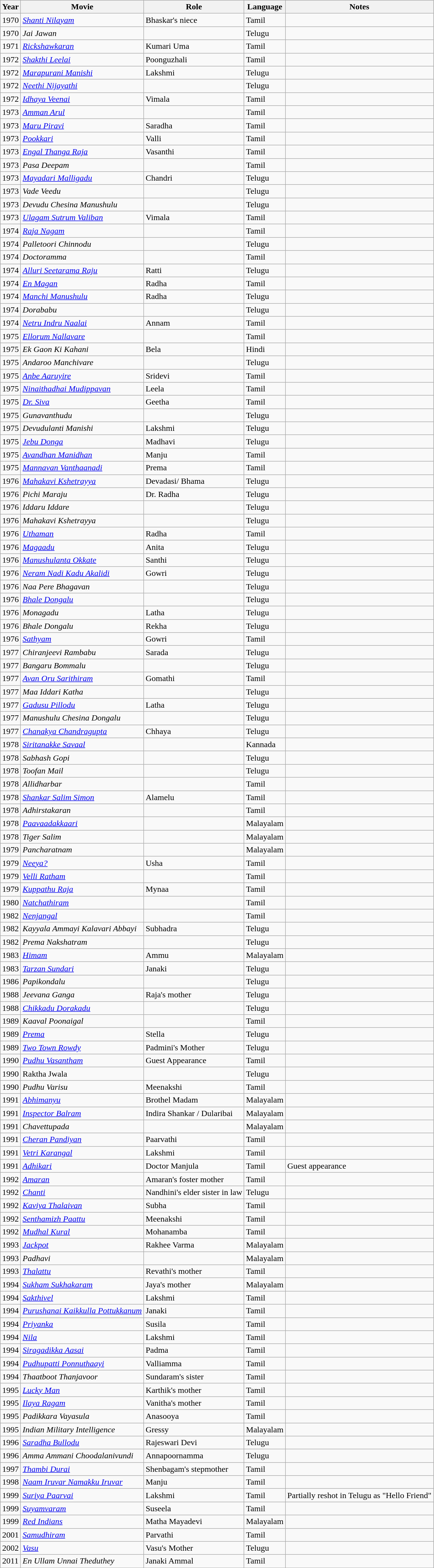<table class="wikitable sortable">
<tr>
<th>Year</th>
<th>Movie</th>
<th>Role</th>
<th>Language</th>
<th class="unsortable">Notes</th>
</tr>
<tr>
<td>1970</td>
<td><em><a href='#'>Shanti Nilayam</a></em></td>
<td>Bhaskar's niece</td>
<td>Tamil</td>
<td></td>
</tr>
<tr>
<td>1970</td>
<td><em>Jai Jawan</em></td>
<td></td>
<td>Telugu</td>
<td></td>
</tr>
<tr>
<td>1971</td>
<td><em><a href='#'>Rickshawkaran</a></em></td>
<td>Kumari Uma</td>
<td>Tamil</td>
<td></td>
</tr>
<tr>
<td>1972</td>
<td><em><a href='#'>Shakthi Leelai</a></em></td>
<td>Poonguzhali</td>
<td>Tamil</td>
<td></td>
</tr>
<tr>
<td>1972</td>
<td><em><a href='#'>Marapurani Manishi</a></em></td>
<td>Lakshmi</td>
<td>Telugu</td>
<td></td>
</tr>
<tr>
<td>1972</td>
<td><em><a href='#'>Neethi Nijayathi</a></em></td>
<td></td>
<td>Telugu</td>
<td></td>
</tr>
<tr>
<td>1972</td>
<td><em><a href='#'>Idhaya Veenai</a></em></td>
<td>Vimala</td>
<td>Tamil</td>
<td></td>
</tr>
<tr>
<td>1973</td>
<td><em><a href='#'>Amman Arul</a></em></td>
<td></td>
<td>Tamil</td>
<td></td>
</tr>
<tr>
<td>1973</td>
<td><em><a href='#'>Maru Piravi</a></em></td>
<td>Saradha</td>
<td>Tamil</td>
<td></td>
</tr>
<tr>
<td>1973</td>
<td><em><a href='#'>Pookkari</a></em></td>
<td>Valli</td>
<td>Tamil</td>
<td></td>
</tr>
<tr>
<td>1973</td>
<td><em><a href='#'>Engal Thanga Raja</a></em></td>
<td>Vasanthi</td>
<td>Tamil</td>
<td></td>
</tr>
<tr>
<td>1973</td>
<td><em>Pasa Deepam</em></td>
<td></td>
<td>Tamil</td>
<td></td>
</tr>
<tr>
<td>1973</td>
<td><em><a href='#'>Mayadari Malligadu</a></em></td>
<td>Chandri</td>
<td>Telugu</td>
<td></td>
</tr>
<tr>
<td>1973</td>
<td><em>Vade Veedu</em></td>
<td></td>
<td>Telugu</td>
<td></td>
</tr>
<tr>
<td>1973</td>
<td><em>Devudu Chesina Manushulu</em></td>
<td></td>
<td>Telugu</td>
<td></td>
</tr>
<tr>
<td>1973</td>
<td><em><a href='#'>Ulagam Sutrum Valiban</a></em></td>
<td>Vimala</td>
<td>Tamil</td>
<td></td>
</tr>
<tr>
<td>1974</td>
<td><em><a href='#'>Raja Nagam</a></em></td>
<td></td>
<td>Tamil</td>
<td></td>
</tr>
<tr>
<td>1974</td>
<td><em>Palletoori Chinnodu</em></td>
<td></td>
<td>Telugu</td>
<td></td>
</tr>
<tr>
<td>1974</td>
<td><em>Doctoramma</em></td>
<td></td>
<td>Tamil</td>
<td></td>
</tr>
<tr>
<td>1974</td>
<td><em><a href='#'>Alluri Seetarama Raju</a></em></td>
<td>Ratti</td>
<td>Telugu</td>
<td></td>
</tr>
<tr>
<td>1974</td>
<td><em><a href='#'>En Magan</a></em></td>
<td>Radha</td>
<td>Tamil</td>
<td></td>
</tr>
<tr>
<td>1974</td>
<td><em><a href='#'>Manchi Manushulu</a></em></td>
<td>Radha</td>
<td>Telugu</td>
<td></td>
</tr>
<tr>
<td>1974</td>
<td><em>Dorababu</em></td>
<td></td>
<td>Telugu</td>
<td></td>
</tr>
<tr>
<td>1974</td>
<td><em><a href='#'>Netru Indru Naalai</a></em></td>
<td>Annam</td>
<td>Tamil</td>
<td></td>
</tr>
<tr>
<td>1975</td>
<td><em><a href='#'>Ellorum Nallavare</a></em></td>
<td></td>
<td>Tamil</td>
<td></td>
</tr>
<tr>
<td>1975</td>
<td><em>Ek Gaon Ki Kahani</em></td>
<td>Bela</td>
<td>Hindi</td>
<td></td>
</tr>
<tr>
<td>1975</td>
<td><em>Andaroo Manchivare</em></td>
<td></td>
<td>Telugu</td>
<td></td>
</tr>
<tr>
<td>1975</td>
<td><em><a href='#'>Anbe Aaruyire</a></em></td>
<td>Sridevi</td>
<td>Tamil</td>
<td></td>
</tr>
<tr>
<td>1975</td>
<td><em><a href='#'>Ninaithadhai Mudippavan</a></em></td>
<td>Leela</td>
<td>Tamil</td>
<td></td>
</tr>
<tr>
<td>1975</td>
<td><em><a href='#'>Dr. Siva</a></em></td>
<td>Geetha</td>
<td>Tamil</td>
<td></td>
</tr>
<tr>
<td>1975</td>
<td><em>Gunavanthudu</em></td>
<td></td>
<td>Telugu</td>
<td></td>
</tr>
<tr>
<td>1975</td>
<td><em>Devudulanti Manishi</em></td>
<td>Lakshmi</td>
<td>Telugu</td>
<td></td>
</tr>
<tr>
<td>1975</td>
<td><em><a href='#'>Jebu Donga</a></em></td>
<td>Madhavi</td>
<td>Telugu</td>
<td></td>
</tr>
<tr>
<td>1975</td>
<td><em><a href='#'>Avandhan Manidhan</a></em></td>
<td>Manju</td>
<td>Tamil</td>
<td></td>
</tr>
<tr>
<td>1975</td>
<td><em><a href='#'>Mannavan Vanthaanadi</a></em></td>
<td>Prema</td>
<td>Tamil</td>
<td></td>
</tr>
<tr>
<td>1976</td>
<td><em><a href='#'>Mahakavi Kshetrayya</a></em></td>
<td>Devadasi/ Bhama</td>
<td>Telugu</td>
<td></td>
</tr>
<tr>
<td>1976</td>
<td><em>Pichi Maraju</em></td>
<td>Dr. Radha</td>
<td>Telugu</td>
<td></td>
</tr>
<tr>
<td>1976</td>
<td><em>Iddaru Iddare</em></td>
<td></td>
<td>Telugu</td>
<td></td>
</tr>
<tr>
<td>1976</td>
<td><em>Mahakavi Kshetrayya</em></td>
<td></td>
<td>Telugu</td>
<td></td>
</tr>
<tr>
<td>1976</td>
<td><em><a href='#'>Uthaman</a></em></td>
<td>Radha</td>
<td>Tamil</td>
<td></td>
</tr>
<tr>
<td>1976</td>
<td><em><a href='#'>Magaadu</a></em></td>
<td>Anita</td>
<td>Telugu</td>
<td></td>
</tr>
<tr>
<td>1976</td>
<td><em><a href='#'>Manushulanta Okkate</a></em></td>
<td>Santhi</td>
<td>Telugu</td>
<td></td>
</tr>
<tr>
<td>1976</td>
<td><em><a href='#'>Neram Nadi Kadu Akalidi</a></em></td>
<td>Gowri</td>
<td>Telugu</td>
<td></td>
</tr>
<tr>
<td>1976</td>
<td><em>Naa Pere Bhagavan</em></td>
<td></td>
<td>Telugu</td>
<td></td>
</tr>
<tr>
<td>1976</td>
<td><a href='#'><em>Bhale Dongalu</em></a></td>
<td></td>
<td>Telugu</td>
<td></td>
</tr>
<tr>
<td>1976</td>
<td><em>Monagadu</em></td>
<td>Latha</td>
<td>Telugu</td>
<td></td>
</tr>
<tr>
<td>1976</td>
<td><em>Bhale Dongalu</em></td>
<td>Rekha</td>
<td>Telugu</td>
<td></td>
</tr>
<tr>
<td>1976</td>
<td><em><a href='#'>Sathyam</a></em></td>
<td>Gowri</td>
<td>Tamil</td>
<td></td>
</tr>
<tr>
<td>1977</td>
<td><em>Chiranjeevi Rambabu</em></td>
<td>Sarada</td>
<td>Telugu</td>
<td></td>
</tr>
<tr>
<td>1977</td>
<td><em>Bangaru Bommalu</em></td>
<td></td>
<td>Telugu</td>
<td></td>
</tr>
<tr>
<td>1977</td>
<td><em><a href='#'>Avan Oru Sarithiram</a></em></td>
<td>Gomathi</td>
<td>Tamil</td>
<td></td>
</tr>
<tr>
<td>1977</td>
<td><em>Maa Iddari Katha</em></td>
<td></td>
<td>Telugu</td>
<td></td>
</tr>
<tr>
<td>1977</td>
<td><em><a href='#'>Gadusu Pillodu</a></em></td>
<td>Latha</td>
<td>Telugu</td>
<td></td>
</tr>
<tr>
<td>1977</td>
<td><em>Manushulu Chesina Dongalu</em></td>
<td></td>
<td>Telugu</td>
<td></td>
</tr>
<tr>
<td>1977</td>
<td><em><a href='#'>Chanakya Chandragupta</a></em></td>
<td>Chhaya</td>
<td>Telugu</td>
<td></td>
</tr>
<tr>
<td>1978</td>
<td><em><a href='#'>Siritanakke Savaal</a></em></td>
<td></td>
<td>Kannada</td>
<td></td>
</tr>
<tr>
<td>1978</td>
<td><em>Sabhash Gopi</em></td>
<td></td>
<td>Telugu</td>
<td></td>
</tr>
<tr>
<td>1978</td>
<td><em>Toofan Mail</em></td>
<td></td>
<td>Telugu</td>
<td></td>
</tr>
<tr>
<td>1978</td>
<td><em>Allidharbar</em></td>
<td></td>
<td>Tamil</td>
<td></td>
</tr>
<tr>
<td>1978</td>
<td><em><a href='#'>Shankar Salim Simon</a></em></td>
<td>Alamelu</td>
<td>Tamil</td>
<td></td>
</tr>
<tr>
<td>1978</td>
<td><em>Adhirstakaran</em></td>
<td></td>
<td>Tamil</td>
<td></td>
</tr>
<tr>
<td>1978</td>
<td><em><a href='#'>Paavaadakkaari</a></em></td>
<td></td>
<td>Malayalam</td>
<td></td>
</tr>
<tr>
<td>1978</td>
<td><em>Tiger Salim</em></td>
<td></td>
<td>Malayalam</td>
<td></td>
</tr>
<tr>
<td>1979</td>
<td><em>Pancharatnam</em></td>
<td></td>
<td>Malayalam</td>
<td></td>
</tr>
<tr>
<td>1979</td>
<td><em><a href='#'>Neeya?</a></em></td>
<td>Usha</td>
<td>Tamil</td>
<td></td>
</tr>
<tr>
<td>1979</td>
<td><em><a href='#'>Velli Ratham</a></em></td>
<td></td>
<td>Tamil</td>
<td></td>
</tr>
<tr>
<td>1979</td>
<td><em><a href='#'>Kuppathu Raja</a></em></td>
<td>Mynaa</td>
<td>Tamil</td>
<td></td>
</tr>
<tr>
<td>1980</td>
<td><em><a href='#'>Natchathiram</a></em></td>
<td></td>
<td>Tamil</td>
<td></td>
</tr>
<tr>
<td>1982</td>
<td><em><a href='#'>Nenjangal</a></em></td>
<td></td>
<td>Tamil</td>
<td></td>
</tr>
<tr>
<td>1982</td>
<td><em>Kayyala Ammayi Kalavari Abbayi</em></td>
<td>Subhadra</td>
<td>Telugu</td>
<td></td>
</tr>
<tr>
<td>1982</td>
<td><em>Prema Nakshatram</em></td>
<td></td>
<td>Telugu</td>
<td></td>
</tr>
<tr>
<td>1983</td>
<td><em><a href='#'>Himam</a></em></td>
<td>Ammu</td>
<td>Malayalam</td>
<td></td>
</tr>
<tr>
<td>1983</td>
<td><em><a href='#'>Tarzan Sundari</a></em></td>
<td>Janaki</td>
<td>Telugu</td>
<td></td>
</tr>
<tr>
<td>1986</td>
<td><em>Papikondalu</em></td>
<td></td>
<td>Telugu</td>
<td></td>
</tr>
<tr>
<td>1988</td>
<td><em>Jeevana Ganga</em></td>
<td>Raja's mother</td>
<td>Telugu</td>
<td></td>
</tr>
<tr>
<td>1988</td>
<td><em><a href='#'>Chikkadu Dorakadu</a></em></td>
<td></td>
<td>Telugu</td>
<td></td>
</tr>
<tr>
<td>1989</td>
<td><em>Kaaval Poonaigal</em></td>
<td></td>
<td>Tamil</td>
<td></td>
</tr>
<tr>
<td>1989</td>
<td><em><a href='#'>Prema</a></em></td>
<td>Stella</td>
<td>Telugu</td>
<td></td>
</tr>
<tr>
<td>1989</td>
<td><em><a href='#'>Two Town Rowdy</a></em></td>
<td>Padmini's Mother</td>
<td>Telugu</td>
<td></td>
</tr>
<tr>
<td>1990</td>
<td><em><a href='#'>Pudhu Vasantham</a></em></td>
<td>Guest Appearance</td>
<td>Tamil</td>
<td></td>
</tr>
<tr>
<td>1990</td>
<td>Raktha Jwala</td>
<td></td>
<td>Telugu</td>
<td></td>
</tr>
<tr>
<td>1990</td>
<td><em>Pudhu Varisu</em></td>
<td>Meenakshi</td>
<td>Tamil</td>
<td></td>
</tr>
<tr>
<td>1991</td>
<td><em><a href='#'>Abhimanyu</a></em></td>
<td>Brothel Madam</td>
<td>Malayalam</td>
<td></td>
</tr>
<tr>
<td>1991</td>
<td><em><a href='#'>Inspector Balram</a></em></td>
<td>Indira Shankar / Dularibai</td>
<td>Malayalam</td>
<td></td>
</tr>
<tr>
<td>1991</td>
<td><em>Chavettupada</em></td>
<td></td>
<td>Malayalam</td>
<td></td>
</tr>
<tr>
<td>1991</td>
<td><em><a href='#'>Cheran Pandiyan</a></em></td>
<td>Paarvathi</td>
<td>Tamil</td>
<td></td>
</tr>
<tr>
<td>1991</td>
<td><em><a href='#'>Vetri Karangal</a></em></td>
<td>Lakshmi</td>
<td>Tamil</td>
<td></td>
</tr>
<tr>
<td>1991</td>
<td><em><a href='#'>Adhikari</a></em></td>
<td>Doctor Manjula</td>
<td>Tamil</td>
<td>Guest appearance</td>
</tr>
<tr>
<td>1992</td>
<td><em><a href='#'>Amaran</a></em></td>
<td>Amaran's foster mother</td>
<td>Tamil</td>
<td></td>
</tr>
<tr>
<td>1992</td>
<td><em><a href='#'>Chanti</a></em></td>
<td>Nandhini's elder sister in law</td>
<td>Telugu</td>
<td></td>
</tr>
<tr>
<td>1992</td>
<td><em><a href='#'>Kaviya Thalaivan</a></em></td>
<td>Subha</td>
<td>Tamil</td>
<td></td>
</tr>
<tr>
<td>1992</td>
<td><em><a href='#'>Senthamizh Paattu</a></em></td>
<td>Meenakshi</td>
<td>Tamil</td>
<td></td>
</tr>
<tr>
<td>1992</td>
<td><em><a href='#'>Mudhal Kural</a></em></td>
<td>Mohanamba</td>
<td>Tamil</td>
<td></td>
</tr>
<tr>
<td>1993</td>
<td><em><a href='#'>Jackpot</a></em></td>
<td>Rakhee Varma</td>
<td>Malayalam</td>
<td></td>
</tr>
<tr>
<td>1993</td>
<td><em>Padhavi</em></td>
<td></td>
<td>Malayalam</td>
<td></td>
</tr>
<tr>
<td>1993</td>
<td><em><a href='#'>Thalattu</a></em></td>
<td>Revathi's mother</td>
<td>Tamil</td>
<td></td>
</tr>
<tr>
<td>1994</td>
<td><em><a href='#'>Sukham Sukhakaram</a></em></td>
<td>Jaya's mother</td>
<td>Malayalam</td>
<td></td>
</tr>
<tr>
<td>1994</td>
<td><em><a href='#'>Sakthivel</a></em></td>
<td>Lakshmi</td>
<td>Tamil</td>
<td></td>
</tr>
<tr>
<td>1994</td>
<td><em><a href='#'>Purushanai Kaikkulla Pottukkanum</a></em></td>
<td>Janaki</td>
<td>Tamil</td>
<td></td>
</tr>
<tr>
<td>1994</td>
<td><em><a href='#'>Priyanka</a></em></td>
<td>Susila</td>
<td>Tamil</td>
<td></td>
</tr>
<tr>
<td>1994</td>
<td><em><a href='#'>Nila</a></em></td>
<td>Lakshmi</td>
<td>Tamil</td>
<td></td>
</tr>
<tr>
<td>1994</td>
<td><em><a href='#'>Siragadikka Aasai</a></em></td>
<td>Padma</td>
<td>Tamil</td>
<td></td>
</tr>
<tr>
<td>1994</td>
<td><em><a href='#'>Pudhupatti Ponnuthaayi</a></em></td>
<td>Valliamma</td>
<td>Tamil</td>
<td></td>
</tr>
<tr>
<td>1994</td>
<td><em>Thaatboot Thanjavoor</em></td>
<td>Sundaram's sister</td>
<td>Tamil</td>
<td></td>
</tr>
<tr>
<td>1995</td>
<td><em><a href='#'>Lucky Man</a></em></td>
<td>Karthik's mother</td>
<td>Tamil</td>
<td></td>
</tr>
<tr>
<td>1995</td>
<td><em><a href='#'>Ilaya Ragam</a></em></td>
<td>Vanitha's mother</td>
<td>Tamil</td>
<td></td>
</tr>
<tr>
<td>1995</td>
<td><em>Padikkara Vayasula</em></td>
<td>Anasooya</td>
<td>Tamil</td>
<td></td>
</tr>
<tr>
<td>1995</td>
<td><em>Indian Military Intelligence</em></td>
<td>Gressy</td>
<td>Malayalam</td>
<td></td>
</tr>
<tr>
<td>1996</td>
<td><em><a href='#'>Saradha Bullodu</a></em></td>
<td>Rajeswari Devi</td>
<td>Telugu</td>
<td></td>
</tr>
<tr>
<td>1996</td>
<td><em>Amma Ammani Choodalanivundi</em></td>
<td>Annapoornamma</td>
<td>Telugu</td>
<td></td>
</tr>
<tr>
<td>1997</td>
<td><em><a href='#'>Thambi Durai</a></em></td>
<td>Shenbagam's stepmother</td>
<td>Tamil</td>
<td></td>
</tr>
<tr>
<td>1998</td>
<td><em><a href='#'>Naam Iruvar Namakku Iruvar</a></em></td>
<td>Manju</td>
<td>Tamil</td>
<td></td>
</tr>
<tr>
<td>1999</td>
<td><em><a href='#'>Suriya Paarvai</a></em></td>
<td>Lakshmi</td>
<td>Tamil</td>
<td>Partially reshot in Telugu as "Hello Friend"</td>
</tr>
<tr>
<td>1999</td>
<td><em><a href='#'>Suyamvaram</a></em></td>
<td>Suseela</td>
<td>Tamil</td>
<td></td>
</tr>
<tr>
<td>1999</td>
<td><em><a href='#'>Red Indians</a></em></td>
<td>Matha Mayadevi</td>
<td>Malayalam</td>
<td></td>
</tr>
<tr>
<td>2001</td>
<td><em><a href='#'>Samudhiram</a></em></td>
<td>Parvathi</td>
<td>Tamil</td>
<td></td>
</tr>
<tr>
<td>2002</td>
<td><em><a href='#'>Vasu</a></em></td>
<td>Vasu's Mother</td>
<td>Telugu</td>
<td></td>
</tr>
<tr>
<td>2011</td>
<td><em>En Ullam Unnai Theduthey</em></td>
<td>Janaki Ammal</td>
<td>Tamil</td>
<td></td>
</tr>
<tr>
</tr>
</table>
